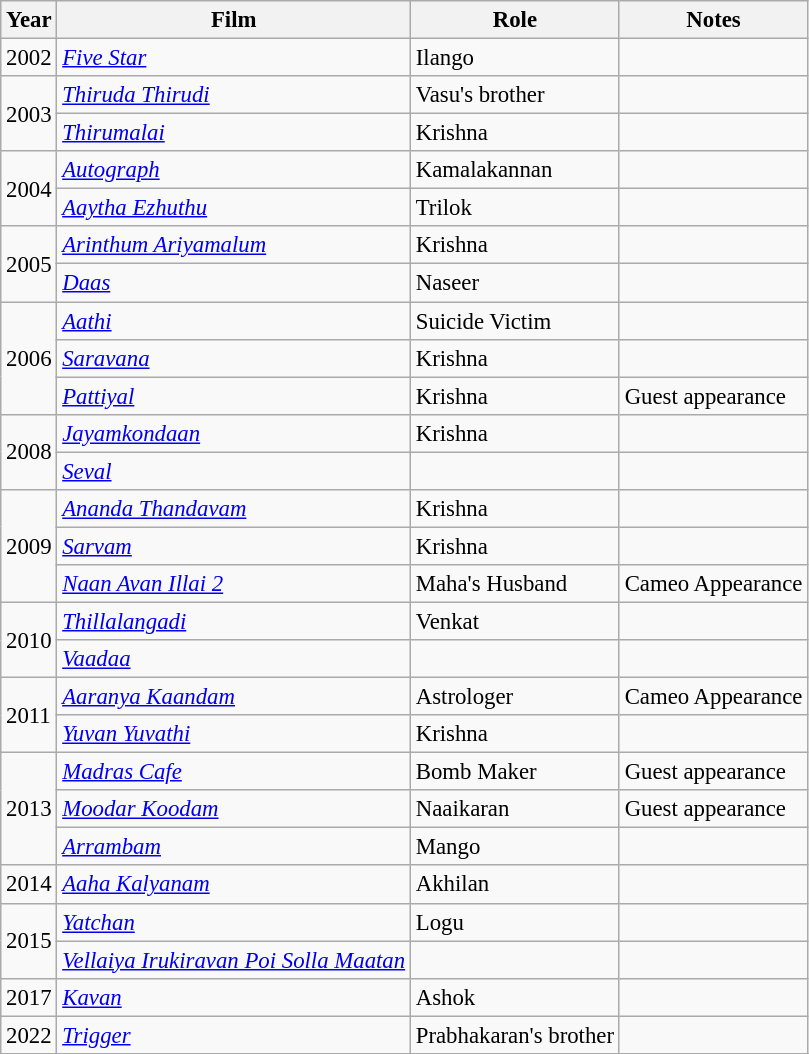<table class="wikitable" style="font-size: 95%;">
<tr>
<th>Year</th>
<th>Film</th>
<th>Role</th>
<th>Notes</th>
</tr>
<tr>
<td rowspan="1">2002</td>
<td><em><a href='#'>Five Star</a></em></td>
<td>Ilango</td>
<td></td>
</tr>
<tr>
<td rowspan="2">2003</td>
<td><em><a href='#'>Thiruda Thirudi</a></em></td>
<td>Vasu's brother</td>
<td></td>
</tr>
<tr>
<td><em><a href='#'>Thirumalai</a></em></td>
<td>Krishna</td>
<td></td>
</tr>
<tr>
<td rowspan="2">2004</td>
<td><em><a href='#'>Autograph</a></em></td>
<td>Kamalakannan</td>
<td></td>
</tr>
<tr>
<td><em><a href='#'>Aaytha Ezhuthu</a></em></td>
<td>Trilok</td>
<td></td>
</tr>
<tr>
<td rowspan="2">2005</td>
<td><em><a href='#'>Arinthum Ariyamalum</a></em></td>
<td>Krishna</td>
<td></td>
</tr>
<tr>
<td><em><a href='#'>Daas</a></em></td>
<td>Naseer</td>
<td></td>
</tr>
<tr>
<td rowspan="3">2006</td>
<td><em><a href='#'>Aathi</a></em></td>
<td>Suicide Victim</td>
<td></td>
</tr>
<tr>
<td><em><a href='#'>Saravana</a></em></td>
<td>Krishna</td>
<td></td>
</tr>
<tr>
<td><em><a href='#'>Pattiyal</a></em></td>
<td>Krishna</td>
<td>Guest appearance</td>
</tr>
<tr>
<td rowspan="2">2008</td>
<td><em><a href='#'>Jayamkondaan</a></em></td>
<td>Krishna</td>
<td></td>
</tr>
<tr>
<td><em><a href='#'>Seval</a></em></td>
<td></td>
<td></td>
</tr>
<tr>
<td rowspan="3">2009</td>
<td><em><a href='#'>Ananda Thandavam</a></em></td>
<td>Krishna</td>
<td></td>
</tr>
<tr>
<td><em><a href='#'>Sarvam</a></em></td>
<td>Krishna</td>
<td></td>
</tr>
<tr>
<td><em><a href='#'>Naan Avan Illai 2</a></em></td>
<td>Maha's Husband</td>
<td>Cameo Appearance</td>
</tr>
<tr>
<td rowspan="2">2010</td>
<td><em><a href='#'>Thillalangadi</a></em></td>
<td>Venkat</td>
<td></td>
</tr>
<tr>
<td><em><a href='#'>Vaadaa</a></em></td>
<td></td>
<td></td>
</tr>
<tr>
<td rowspan="2">2011</td>
<td><em><a href='#'>Aaranya Kaandam</a></em></td>
<td>Astrologer</td>
<td>Cameo Appearance</td>
</tr>
<tr>
<td><em><a href='#'>Yuvan Yuvathi</a></em></td>
<td>Krishna</td>
<td></td>
</tr>
<tr>
<td rowspan="3">2013</td>
<td><em><a href='#'>Madras Cafe</a></em></td>
<td>Bomb Maker</td>
<td>Guest appearance</td>
</tr>
<tr>
<td><em><a href='#'>Moodar Koodam</a></em></td>
<td>Naaikaran</td>
<td>Guest appearance</td>
</tr>
<tr>
<td><em><a href='#'>Arrambam</a></em></td>
<td>Mango</td>
<td></td>
</tr>
<tr>
<td>2014</td>
<td><em><a href='#'>Aaha Kalyanam</a></em></td>
<td>Akhilan</td>
<td></td>
</tr>
<tr>
<td rowspan="2">2015</td>
<td><em><a href='#'>Yatchan</a></em></td>
<td>Logu</td>
<td></td>
</tr>
<tr>
<td><em><a href='#'>Vellaiya Irukiravan Poi Solla Maatan</a></em></td>
<td></td>
<td></td>
</tr>
<tr>
<td>2017</td>
<td><em><a href='#'>Kavan</a></em></td>
<td>Ashok</td>
<td></td>
</tr>
<tr>
<td>2022</td>
<td><em><a href='#'>Trigger</a></em></td>
<td>Prabhakaran's brother</td>
<td></td>
</tr>
<tr>
</tr>
</table>
